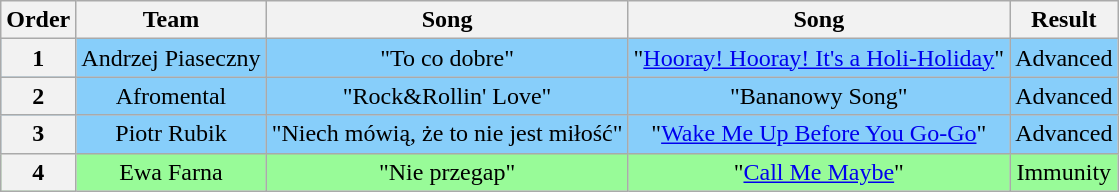<table class="wikitable plainrowheaders sortable" style="text-align: center; width: auto;">
<tr>
<th scope="col">Order</th>
<th scope="col">Team</th>
<th scope="col">Song</th>
<th scope="col">Song</th>
<th scope="col">Result</th>
</tr>
<tr style="background:lightskyblue">
<th scope="row">1</th>
<td>Andrzej Piaseczny</td>
<td>"To co dobre"</td>
<td>"<a href='#'>Hooray! Hooray! It's a Holi-Holiday</a>"</td>
<td>Advanced</td>
</tr>
<tr style="background:lightskyblue">
<th scope="row">2</th>
<td>Afromental</td>
<td>"Rock&Rollin' Love"</td>
<td>"Bananowy Song"</td>
<td>Advanced</td>
</tr>
<tr style="background:lightskyblue">
<th scope="row">3</th>
<td>Piotr Rubik</td>
<td>"Niech mówią, że to nie jest miłość"</td>
<td>"<a href='#'>Wake Me Up Before You Go-Go</a>"</td>
<td>Advanced</td>
</tr>
<tr style="background:palegreen">
<th scope="row">4</th>
<td>Ewa Farna</td>
<td>"Nie przegap"</td>
<td>"<a href='#'>Call Me Maybe</a>"</td>
<td>Immunity</td>
</tr>
</table>
